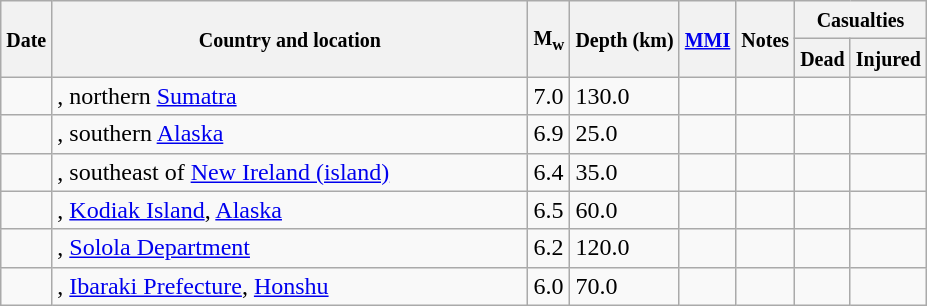<table class="wikitable sortable sort-under" style="border:1px black; margin-left:1em;">
<tr>
<th rowspan="2"><small>Date</small></th>
<th rowspan="2" style="width: 310px"><small>Country and location</small></th>
<th rowspan="2"><small>M<sub>w</sub></small></th>
<th rowspan="2"><small>Depth (km)</small></th>
<th rowspan="2"><small><a href='#'>MMI</a></small></th>
<th rowspan="2" class="unsortable"><small>Notes</small></th>
<th colspan="2"><small>Casualties</small></th>
</tr>
<tr>
<th><small>Dead</small></th>
<th><small>Injured</small></th>
</tr>
<tr>
<td></td>
<td>, northern <a href='#'>Sumatra</a></td>
<td>7.0</td>
<td>130.0</td>
<td></td>
<td></td>
<td></td>
<td></td>
</tr>
<tr>
<td></td>
<td>, southern <a href='#'>Alaska</a></td>
<td>6.9</td>
<td>25.0</td>
<td></td>
<td></td>
<td></td>
<td></td>
</tr>
<tr>
<td></td>
<td>, southeast of <a href='#'>New Ireland (island)</a></td>
<td>6.4</td>
<td>35.0</td>
<td></td>
<td></td>
<td></td>
<td></td>
</tr>
<tr>
<td></td>
<td>, <a href='#'>Kodiak Island</a>, <a href='#'>Alaska</a></td>
<td>6.5</td>
<td>60.0</td>
<td></td>
<td></td>
<td></td>
<td></td>
</tr>
<tr>
<td></td>
<td>, <a href='#'>Solola Department</a></td>
<td>6.2</td>
<td>120.0</td>
<td></td>
<td></td>
<td></td>
<td></td>
</tr>
<tr>
<td></td>
<td>, <a href='#'>Ibaraki Prefecture</a>, <a href='#'>Honshu</a></td>
<td>6.0</td>
<td>70.0</td>
<td></td>
<td></td>
<td></td>
<td></td>
</tr>
</table>
